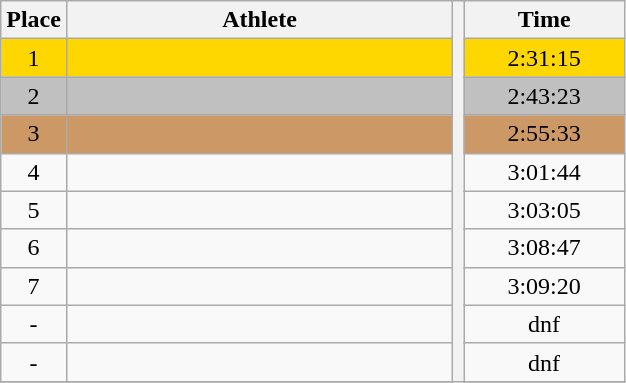<table class="wikitable" style="text-align:center">
<tr>
<th>Place</th>
<th width=250>Athlete</th>
<th rowspan=27></th>
<th width=100>Time</th>
</tr>
<tr bgcolor=gold>
<td>1</td>
<td align=left></td>
<td>2:31:15</td>
</tr>
<tr bgcolor=silver>
<td>2</td>
<td align=left></td>
<td>2:43:23</td>
</tr>
<tr bgcolor=cc9966>
<td>3</td>
<td align=left></td>
<td>2:55:33</td>
</tr>
<tr>
<td>4</td>
<td align=left></td>
<td>3:01:44</td>
</tr>
<tr>
<td>5</td>
<td align=left></td>
<td>3:03:05</td>
</tr>
<tr>
<td>6</td>
<td align=left></td>
<td>3:08:47</td>
</tr>
<tr>
<td>7</td>
<td align=left></td>
<td>3:09:20</td>
</tr>
<tr>
<td>-</td>
<td align=left></td>
<td>dnf</td>
</tr>
<tr>
<td>-</td>
<td align=left></td>
<td>dnf</td>
</tr>
<tr>
</tr>
</table>
